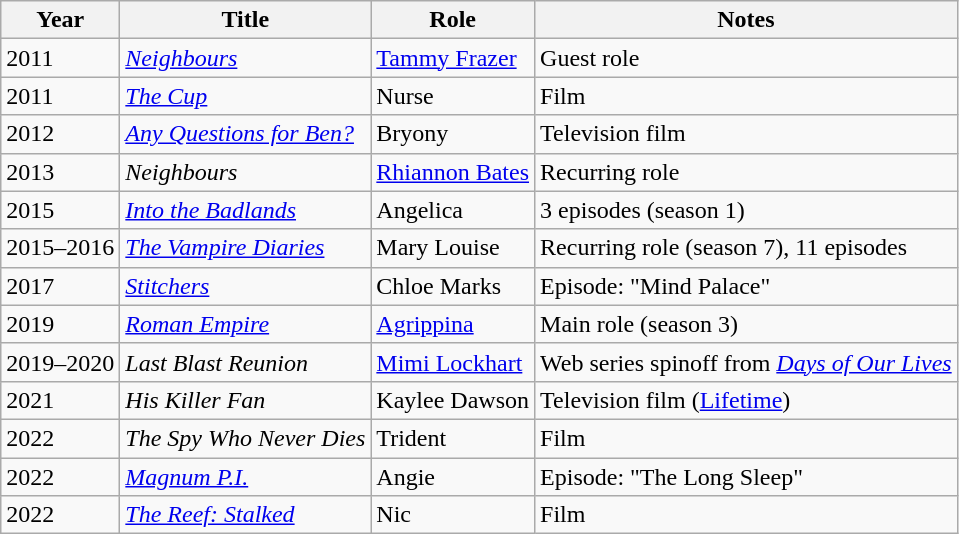<table class="wikitable sortable plainrowheaders">
<tr>
<th>Year</th>
<th>Title</th>
<th>Role</th>
<th class="unsortable">Notes</th>
</tr>
<tr>
<td>2011</td>
<td><em><a href='#'>Neighbours</a></em></td>
<td><a href='#'>Tammy Frazer</a></td>
<td>Guest role</td>
</tr>
<tr>
<td>2011</td>
<td><em><a href='#'>The Cup</a></em></td>
<td>Nurse</td>
<td>Film</td>
</tr>
<tr>
<td>2012</td>
<td><em><a href='#'>Any Questions for Ben?</a></em></td>
<td>Bryony</td>
<td>Television film</td>
</tr>
<tr>
<td>2013</td>
<td><em>Neighbours</em></td>
<td><a href='#'>Rhiannon Bates</a></td>
<td>Recurring role</td>
</tr>
<tr>
<td>2015</td>
<td><em><a href='#'>Into the Badlands</a></em></td>
<td>Angelica</td>
<td>3 episodes (season 1)</td>
</tr>
<tr>
<td>2015–2016</td>
<td><em><a href='#'>The Vampire Diaries</a></em></td>
<td>Mary Louise</td>
<td>Recurring role (season 7), 11 episodes</td>
</tr>
<tr>
<td>2017</td>
<td><em><a href='#'>Stitchers</a></em></td>
<td>Chloe Marks</td>
<td>Episode: "Mind Palace"</td>
</tr>
<tr>
<td>2019</td>
<td><em><a href='#'>Roman Empire</a></em></td>
<td><a href='#'>Agrippina</a></td>
<td>Main role (season 3)</td>
</tr>
<tr>
<td>2019–2020</td>
<td><em>Last Blast Reunion</em></td>
<td><a href='#'>Mimi Lockhart</a></td>
<td>Web series spinoff from <em><a href='#'>Days of Our Lives</a></em></td>
</tr>
<tr>
<td>2021</td>
<td><em>His Killer Fan</em></td>
<td>Kaylee Dawson</td>
<td>Television film (<a href='#'>Lifetime</a>)</td>
</tr>
<tr>
<td>2022</td>
<td><em>The Spy Who Never Dies</em></td>
<td>Trident</td>
<td>Film</td>
</tr>
<tr>
<td>2022</td>
<td><em><a href='#'>Magnum P.I.</a></em></td>
<td>Angie</td>
<td>Episode: "The Long Sleep"</td>
</tr>
<tr>
<td>2022</td>
<td><em><a href='#'>The Reef: Stalked</a></em></td>
<td>Nic</td>
<td>Film</td>
</tr>
</table>
